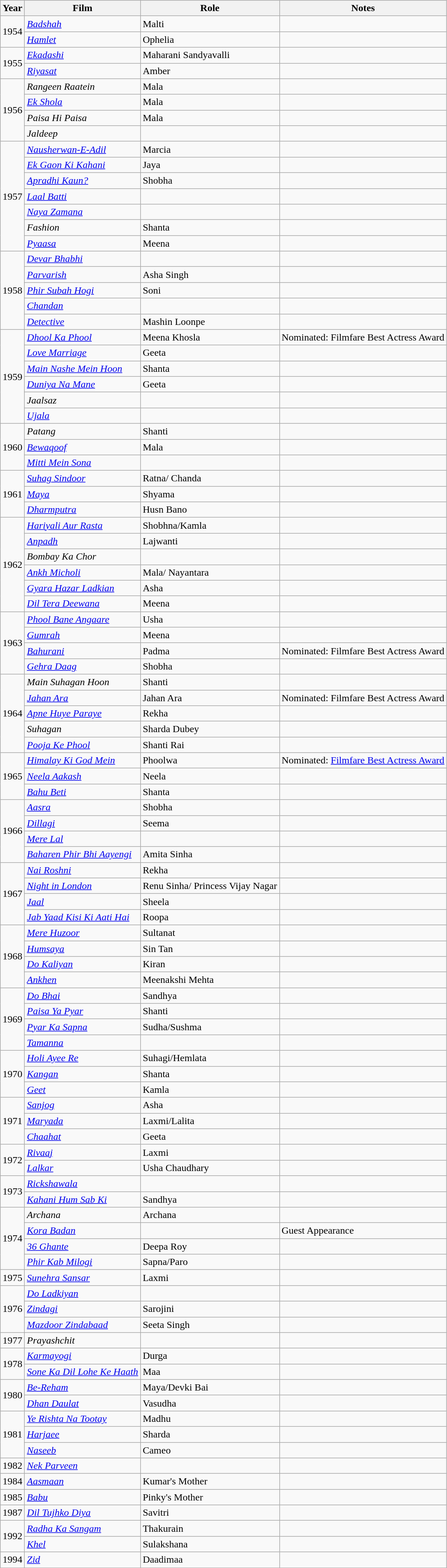<table class="wikitable sortable">
<tr>
<th>Year</th>
<th>Film</th>
<th class="unsortable">Role</th>
<th class="unsortable" >Notes</th>
</tr>
<tr>
<td rowspan="2">1954</td>
<td><em><a href='#'>Badshah</a></em></td>
<td>Malti</td>
<td></td>
</tr>
<tr>
<td><em><a href='#'>Hamlet</a></em></td>
<td>Ophelia</td>
<td></td>
</tr>
<tr>
<td rowspan="2">1955</td>
<td><em><a href='#'>Ekadashi</a></em></td>
<td>Maharani Sandyavalli</td>
<td></td>
</tr>
<tr>
<td><em><a href='#'>Riyasat</a></em></td>
<td>Amber</td>
<td></td>
</tr>
<tr>
<td rowspan="4">1956</td>
<td><em>Rangeen Raatein</em></td>
<td>Mala</td>
<td></td>
</tr>
<tr>
<td><em><a href='#'>Ek Shola</a></em></td>
<td>Mala</td>
<td></td>
</tr>
<tr>
<td><em>Paisa Hi Paisa</em></td>
<td>Mala</td>
<td></td>
</tr>
<tr>
<td><em>Jaldeep</em></td>
<td></td>
<td></td>
</tr>
<tr>
<td rowspan="7">1957</td>
<td><em><a href='#'>Nausherwan-E-Adil</a></em></td>
<td>Marcia</td>
<td></td>
</tr>
<tr>
<td><em><a href='#'>Ek Gaon Ki Kahani</a></em></td>
<td>Jaya</td>
<td></td>
</tr>
<tr>
<td><em><a href='#'>Apradhi Kaun?</a></em></td>
<td>Shobha</td>
<td></td>
</tr>
<tr>
<td><em><a href='#'>Laal Batti</a></em></td>
<td></td>
<td></td>
</tr>
<tr>
<td><em><a href='#'>Naya Zamana</a></em></td>
<td></td>
<td></td>
</tr>
<tr>
<td><em>Fashion</em></td>
<td>Shanta</td>
<td></td>
</tr>
<tr>
<td><em><a href='#'>Pyaasa</a></em></td>
<td>Meena</td>
<td></td>
</tr>
<tr>
<td rowspan="5">1958</td>
<td><em><a href='#'>Devar Bhabhi</a></em></td>
<td></td>
<td></td>
</tr>
<tr>
<td><em><a href='#'>Parvarish</a></em></td>
<td>Asha Singh</td>
<td></td>
</tr>
<tr>
<td><em><a href='#'>Phir Subah Hogi</a></em></td>
<td>Soni</td>
<td></td>
</tr>
<tr>
<td><em><a href='#'>Chandan</a></em></td>
<td></td>
<td></td>
</tr>
<tr>
<td><em><a href='#'>Detective</a></em></td>
<td>Mashin Loonpe</td>
<td></td>
</tr>
<tr>
<td rowspan="6">1959</td>
<td><em><a href='#'>Dhool Ka Phool</a></em></td>
<td>Meena Khosla</td>
<td>Nominated: Filmfare Best Actress Award</td>
</tr>
<tr>
<td><em><a href='#'>Love Marriage</a></em></td>
<td>Geeta</td>
<td></td>
</tr>
<tr>
<td><em><a href='#'>Main Nashe Mein Hoon</a></em></td>
<td>Shanta</td>
<td></td>
</tr>
<tr>
<td><em><a href='#'>Duniya Na Mane</a></em></td>
<td>Geeta</td>
<td></td>
</tr>
<tr>
<td><em>Jaalsaz</em></td>
<td></td>
<td></td>
</tr>
<tr>
<td><em><a href='#'>Ujala</a></em></td>
<td></td>
<td></td>
</tr>
<tr>
<td rowspan="3">1960</td>
<td><em>Patang</em></td>
<td>Shanti</td>
<td></td>
</tr>
<tr>
<td><em><a href='#'>Bewaqoof</a></em></td>
<td>Mala</td>
<td></td>
</tr>
<tr>
<td><em><a href='#'>Mitti Mein Sona</a></em></td>
<td></td>
<td></td>
</tr>
<tr>
<td rowspan="3">1961</td>
<td><em><a href='#'>Suhag Sindoor</a></em></td>
<td>Ratna/ Chanda</td>
<td></td>
</tr>
<tr>
<td><em><a href='#'>Maya</a></em></td>
<td>Shyama</td>
<td></td>
</tr>
<tr>
<td><em><a href='#'>Dharmputra</a></em></td>
<td>Husn Bano</td>
<td></td>
</tr>
<tr>
<td rowspan="6">1962</td>
<td><em><a href='#'>Hariyali Aur Rasta</a></em></td>
<td>Shobhna/Kamla</td>
<td></td>
</tr>
<tr>
<td><em><a href='#'>Anpadh</a></em></td>
<td>Lajwanti</td>
<td></td>
</tr>
<tr>
<td><em>Bombay Ka Chor</em></td>
<td></td>
<td></td>
</tr>
<tr>
<td><em><a href='#'>Ankh Micholi</a></em></td>
<td>Mala/ Nayantara</td>
<td></td>
</tr>
<tr>
<td><em><a href='#'>Gyara Hazar Ladkian</a></em></td>
<td>Asha</td>
<td></td>
</tr>
<tr>
<td><em><a href='#'>Dil Tera Deewana</a></em></td>
<td>Meena</td>
<td></td>
</tr>
<tr>
<td rowspan="4">1963</td>
<td><em><a href='#'>Phool Bane Angaare</a></em></td>
<td>Usha</td>
<td></td>
</tr>
<tr>
<td><em><a href='#'>Gumrah</a></em></td>
<td>Meena</td>
<td></td>
</tr>
<tr>
<td><em><a href='#'>Bahurani</a></em></td>
<td>Padma</td>
<td>Nominated: Filmfare Best Actress Award</td>
</tr>
<tr>
<td><em><a href='#'>Gehra Daag</a></em></td>
<td>Shobha</td>
<td></td>
</tr>
<tr>
<td rowspan="5">1964</td>
<td><em>Main Suhagan Hoon</em></td>
<td>Shanti</td>
<td></td>
</tr>
<tr>
<td><em><a href='#'>Jahan Ara</a></em></td>
<td>Jahan Ara</td>
<td>Nominated: Filmfare Best Actress Award</td>
</tr>
<tr>
<td><em><a href='#'>Apne Huye Paraye</a></em></td>
<td>Rekha</td>
<td></td>
</tr>
<tr>
<td><em>Suhagan</em></td>
<td>Sharda Dubey</td>
<td></td>
</tr>
<tr>
<td><em><a href='#'>Pooja Ke Phool</a></em></td>
<td>Shanti Rai</td>
<td></td>
</tr>
<tr>
<td rowspan="3">1965</td>
<td><em><a href='#'>Himalay Ki God Mein</a></em></td>
<td>Phoolwa</td>
<td>Nominated: <a href='#'>Filmfare Best Actress Award</a></td>
</tr>
<tr>
<td><em><a href='#'>Neela Aakash</a></em></td>
<td>Neela</td>
<td></td>
</tr>
<tr>
<td><em><a href='#'>Bahu Beti</a></em></td>
<td>Shanta</td>
<td></td>
</tr>
<tr>
<td rowspan="4">1966</td>
<td><em><a href='#'>Aasra</a></em></td>
<td>Shobha</td>
<td></td>
</tr>
<tr>
<td><em><a href='#'>Dillagi</a></em></td>
<td>Seema</td>
<td></td>
</tr>
<tr>
<td><em><a href='#'>Mere Lal</a></em></td>
<td></td>
<td></td>
</tr>
<tr>
<td><em><a href='#'>Baharen Phir Bhi Aayengi</a></em></td>
<td>Amita Sinha</td>
<td></td>
</tr>
<tr>
<td rowspan="4">1967</td>
<td><em><a href='#'>Nai Roshni</a></em></td>
<td>Rekha</td>
<td></td>
</tr>
<tr>
<td><em><a href='#'>Night in London</a></em></td>
<td>Renu Sinha/ Princess Vijay Nagar</td>
<td></td>
</tr>
<tr>
<td><em><a href='#'>Jaal</a></em></td>
<td>Sheela</td>
<td></td>
</tr>
<tr>
<td><em><a href='#'>Jab Yaad Kisi Ki Aati Hai</a></em></td>
<td>Roopa</td>
<td></td>
</tr>
<tr>
<td rowspan="4">1968</td>
<td><em><a href='#'>Mere Huzoor</a></em></td>
<td>Sultanat</td>
<td></td>
</tr>
<tr>
<td><em><a href='#'>Humsaya</a></em></td>
<td>Sin Tan</td>
<td></td>
</tr>
<tr>
<td><em><a href='#'>Do Kaliyan</a></em></td>
<td>Kiran</td>
<td></td>
</tr>
<tr>
<td><em><a href='#'>Ankhen</a></em></td>
<td>Meenakshi Mehta</td>
<td></td>
</tr>
<tr>
<td rowspan="4">1969</td>
<td><em><a href='#'>Do Bhai</a></em></td>
<td>Sandhya</td>
<td></td>
</tr>
<tr>
<td><em><a href='#'>Paisa Ya Pyar</a></em></td>
<td>Shanti</td>
<td></td>
</tr>
<tr>
<td><em><a href='#'>Pyar Ka Sapna</a></em></td>
<td>Sudha/Sushma</td>
<td></td>
</tr>
<tr>
<td><em><a href='#'>Tamanna</a></em></td>
<td></td>
<td></td>
</tr>
<tr>
<td rowspan="3">1970</td>
<td><em><a href='#'>Holi Ayee Re</a></em></td>
<td>Suhagi/Hemlata</td>
<td></td>
</tr>
<tr>
<td><em><a href='#'>Kangan</a></em></td>
<td>Shanta</td>
<td></td>
</tr>
<tr>
<td><em><a href='#'>Geet</a></em></td>
<td>Kamla</td>
<td></td>
</tr>
<tr>
<td rowspan="3">1971</td>
<td><em><a href='#'>Sanjog</a></em></td>
<td>Asha</td>
<td></td>
</tr>
<tr>
<td><em><a href='#'>Maryada</a></em></td>
<td>Laxmi/Lalita</td>
<td></td>
</tr>
<tr>
<td><em><a href='#'>Chaahat</a></em></td>
<td>Geeta</td>
<td></td>
</tr>
<tr>
<td rowspan="2">1972</td>
<td><em><a href='#'>Rivaaj</a></em></td>
<td>Laxmi</td>
<td></td>
</tr>
<tr>
<td><em><a href='#'>Lalkar</a></em></td>
<td>Usha Chaudhary</td>
<td></td>
</tr>
<tr>
<td rowspan="2">1973</td>
<td><em><a href='#'>Rickshawala</a></em></td>
<td></td>
<td></td>
</tr>
<tr>
<td><em><a href='#'>Kahani Hum Sab Ki</a></em></td>
<td>Sandhya</td>
<td></td>
</tr>
<tr>
<td rowspan="4">1974</td>
<td><em>Archana</em></td>
<td>Archana</td>
<td></td>
</tr>
<tr>
<td><em><a href='#'>Kora Badan</a></em></td>
<td></td>
<td>Guest Appearance</td>
</tr>
<tr>
<td><em><a href='#'>36 Ghante</a></em></td>
<td>Deepa Roy</td>
<td></td>
</tr>
<tr>
<td><em><a href='#'>Phir Kab Milogi</a></em></td>
<td>Sapna/Paro</td>
<td></td>
</tr>
<tr>
<td>1975</td>
<td><em><a href='#'>Sunehra Sansar</a></em></td>
<td>Laxmi</td>
<td></td>
</tr>
<tr>
<td rowspan="3">1976</td>
<td><em><a href='#'>Do Ladkiyan</a></em></td>
<td></td>
<td></td>
</tr>
<tr>
<td><em><a href='#'>Zindagi</a></em></td>
<td>Sarojini</td>
<td></td>
</tr>
<tr>
<td><em><a href='#'>Mazdoor Zindabaad</a></em></td>
<td>Seeta Singh</td>
<td></td>
</tr>
<tr>
<td>1977</td>
<td><em>Prayashchit</em></td>
<td></td>
<td></td>
</tr>
<tr>
<td rowspan="2">1978</td>
<td><em><a href='#'>Karmayogi</a></em></td>
<td>Durga</td>
<td></td>
</tr>
<tr>
<td><em><a href='#'>Sone Ka Dil Lohe Ke Haath</a></em></td>
<td>Maa</td>
<td></td>
</tr>
<tr>
<td rowspan="2">1980</td>
<td><em><a href='#'>Be-Reham</a></em></td>
<td>Maya/Devki Bai</td>
<td></td>
</tr>
<tr>
<td><em><a href='#'>Dhan Daulat</a></em></td>
<td>Vasudha</td>
<td></td>
</tr>
<tr>
<td rowspan="3">1981</td>
<td><em><a href='#'>Ye Rishta Na Tootay</a></em></td>
<td>Madhu</td>
<td></td>
</tr>
<tr>
<td><em><a href='#'>Harjaee</a></em></td>
<td>Sharda</td>
<td></td>
</tr>
<tr>
<td><em><a href='#'>Naseeb</a></em></td>
<td>Cameo</td>
<td></td>
</tr>
<tr>
<td>1982</td>
<td><em><a href='#'>Nek Parveen</a></em></td>
<td></td>
<td></td>
</tr>
<tr>
<td>1984</td>
<td><em><a href='#'>Aasmaan</a></em></td>
<td>Kumar's Mother</td>
<td></td>
</tr>
<tr>
<td>1985</td>
<td><em><a href='#'>Babu</a></em></td>
<td>Pinky's Mother</td>
<td></td>
</tr>
<tr>
<td>1987</td>
<td><em><a href='#'>Dil Tujhko Diya</a></em></td>
<td>Savitri</td>
<td></td>
</tr>
<tr>
<td rowspan="2">1992</td>
<td><em><a href='#'>Radha Ka Sangam</a></em></td>
<td>Thakurain</td>
<td></td>
</tr>
<tr>
<td><em><a href='#'>Khel</a></em></td>
<td>Sulakshana</td>
<td></td>
</tr>
<tr>
<td>1994</td>
<td><em><a href='#'>Zid</a></em></td>
<td>Daadimaa</td>
<td></td>
</tr>
<tr>
</tr>
</table>
